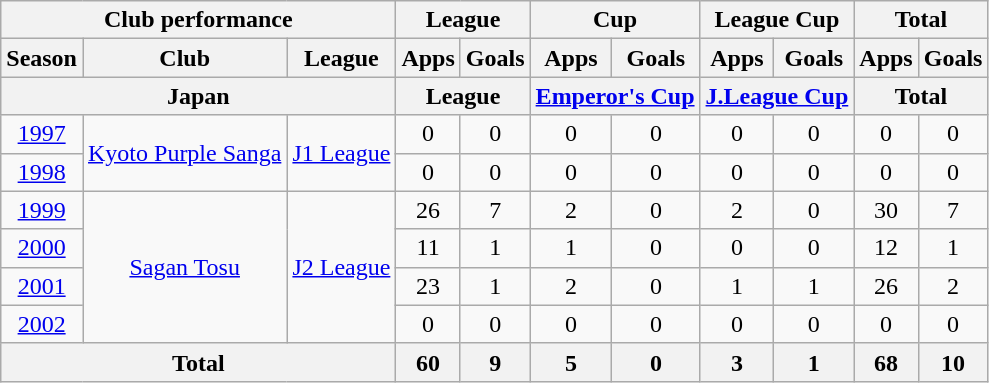<table class="wikitable" style="text-align:center;">
<tr>
<th colspan=3>Club performance</th>
<th colspan=2>League</th>
<th colspan=2>Cup</th>
<th colspan=2>League Cup</th>
<th colspan=2>Total</th>
</tr>
<tr>
<th>Season</th>
<th>Club</th>
<th>League</th>
<th>Apps</th>
<th>Goals</th>
<th>Apps</th>
<th>Goals</th>
<th>Apps</th>
<th>Goals</th>
<th>Apps</th>
<th>Goals</th>
</tr>
<tr>
<th colspan=3>Japan</th>
<th colspan=2>League</th>
<th colspan=2><a href='#'>Emperor's Cup</a></th>
<th colspan=2><a href='#'>J.League Cup</a></th>
<th colspan=2>Total</th>
</tr>
<tr>
<td><a href='#'>1997</a></td>
<td rowspan="2"><a href='#'>Kyoto Purple Sanga</a></td>
<td rowspan="2"><a href='#'>J1 League</a></td>
<td>0</td>
<td>0</td>
<td>0</td>
<td>0</td>
<td>0</td>
<td>0</td>
<td>0</td>
<td>0</td>
</tr>
<tr>
<td><a href='#'>1998</a></td>
<td>0</td>
<td>0</td>
<td>0</td>
<td>0</td>
<td>0</td>
<td>0</td>
<td>0</td>
<td>0</td>
</tr>
<tr>
<td><a href='#'>1999</a></td>
<td rowspan="4"><a href='#'>Sagan Tosu</a></td>
<td rowspan="4"><a href='#'>J2 League</a></td>
<td>26</td>
<td>7</td>
<td>2</td>
<td>0</td>
<td>2</td>
<td>0</td>
<td>30</td>
<td>7</td>
</tr>
<tr>
<td><a href='#'>2000</a></td>
<td>11</td>
<td>1</td>
<td>1</td>
<td>0</td>
<td>0</td>
<td>0</td>
<td>12</td>
<td>1</td>
</tr>
<tr>
<td><a href='#'>2001</a></td>
<td>23</td>
<td>1</td>
<td>2</td>
<td>0</td>
<td>1</td>
<td>1</td>
<td>26</td>
<td>2</td>
</tr>
<tr>
<td><a href='#'>2002</a></td>
<td>0</td>
<td>0</td>
<td>0</td>
<td>0</td>
<td>0</td>
<td>0</td>
<td>0</td>
<td>0</td>
</tr>
<tr>
<th colspan=3>Total</th>
<th>60</th>
<th>9</th>
<th>5</th>
<th>0</th>
<th>3</th>
<th>1</th>
<th>68</th>
<th>10</th>
</tr>
</table>
